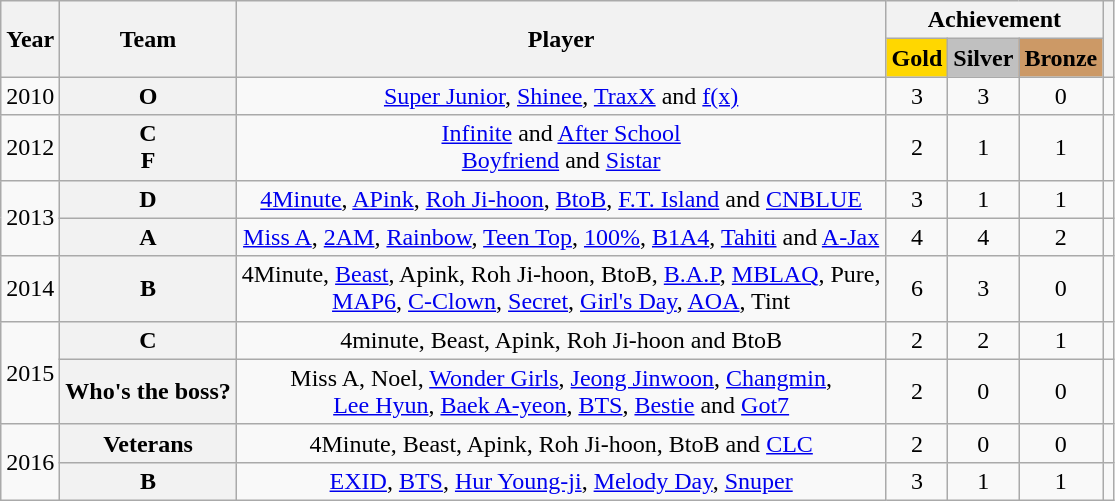<table class="wikitable sortable" style="text-align:center;">
<tr>
<th scope="col" rowspan="2">Year</th>
<th scope="col" rowspan="2">Team</th>
<th scope="col" rowspan="2">Player</th>
<th scope="col" colspan="3">Achievement</th>
<th scope="col" rowspan="2" class="unsortable"></th>
</tr>
<tr>
<th scope="col" style="background-color:gold;"><strong>Gold</strong></th>
<th scope="col" style="background-color:silver;"><strong>Silver</strong></th>
<th scope="col" style="background-color:#cc9966;"><strong>Bronze</strong></th>
</tr>
<tr>
<td>2010</td>
<th>O</th>
<td><a href='#'>Super Junior</a>, <a href='#'>Shinee</a>, <a href='#'>TraxX</a> and <a href='#'>f(x)</a> </td>
<td>3</td>
<td>3</td>
<td>0</td>
<td></td>
</tr>
<tr>
<td>2012</td>
<th>C <br> F</th>
<td><a href='#'>Infinite</a> and <a href='#'>After School</a> <br> <a href='#'>Boyfriend</a> and <a href='#'>Sistar</a> </td>
<td>2</td>
<td>1</td>
<td>1</td>
<td></td>
</tr>
<tr>
<td rowspan="2">2013</td>
<th>D</th>
<td><a href='#'>4Minute</a>, <a href='#'>APink</a>, <a href='#'>Roh Ji-hoon</a>, <a href='#'>BtoB</a>, <a href='#'>F.T. Island</a> and <a href='#'>CNBLUE</a></td>
<td>3</td>
<td>1</td>
<td>1</td>
<td></td>
</tr>
<tr>
<th>A</th>
<td><a href='#'>Miss A</a>, <a href='#'>2AM</a>, <a href='#'>Rainbow</a>, <a href='#'>Teen Top</a>, <a href='#'>100%</a>, <a href='#'>B1A4</a>, <a href='#'>Tahiti</a> and <a href='#'>A-Jax</a></td>
<td>4</td>
<td>4</td>
<td>2</td>
<td></td>
</tr>
<tr>
<td>2014</td>
<th>B</th>
<td>4Minute, <a href='#'>Beast</a>, Apink, Roh Ji-hoon, BtoB, <a href='#'>B.A.P</a>, <a href='#'>MBLAQ</a>, Pure,<br> <a href='#'>MAP6</a>, <a href='#'>C-Clown</a>, <a href='#'>Secret</a>, <a href='#'>Girl's Day</a>, <a href='#'>AOA</a>, Tint</td>
<td>6</td>
<td>3</td>
<td>0</td>
<td></td>
</tr>
<tr>
<td rowspan="2">2015</td>
<th>C</th>
<td>4minute, Beast, Apink, Roh Ji-hoon and BtoB </td>
<td>2</td>
<td>2</td>
<td>1</td>
<td></td>
</tr>
<tr>
<th>Who's the boss?</th>
<td>Miss A, Noel, <a href='#'>Wonder Girls</a>, <a href='#'>Jeong Jinwoon</a>, <a href='#'>Changmin</a>, <br><a href='#'>Lee Hyun</a>, <a href='#'>Baek A-yeon</a>, <a href='#'>BTS</a>, <a href='#'>Bestie</a> and <a href='#'>Got7</a></td>
<td>2</td>
<td>0</td>
<td>0</td>
<td></td>
</tr>
<tr>
<td rowspan="2">2016</td>
<th>Veterans</th>
<td>4Minute, Beast, Apink, Roh Ji-hoon, BtoB and <a href='#'>CLC</a> </td>
<td>2</td>
<td>0</td>
<td>0</td>
<td></td>
</tr>
<tr>
<th>B</th>
<td><a href='#'>EXID</a>, <a href='#'>BTS</a>, <a href='#'>Hur Young-ji</a>, <a href='#'>Melody Day</a>, <a href='#'>Snuper</a></td>
<td>3</td>
<td>1</td>
<td>1</td>
<td></td>
</tr>
</table>
